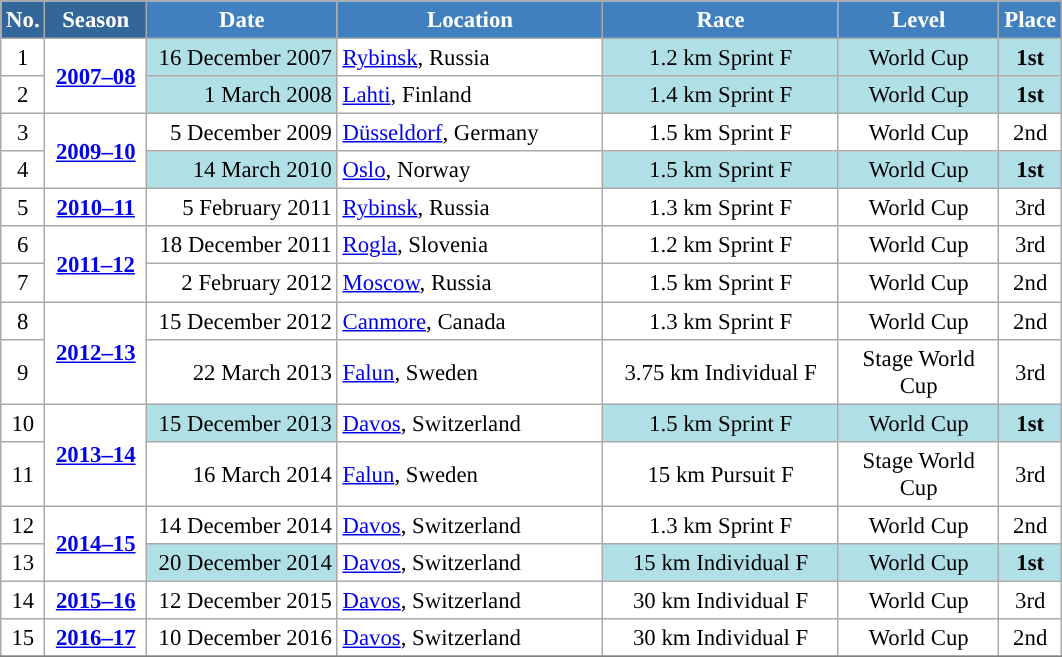<table class="wikitable sortable" style="font-size:95%; text-align:center; border:grey solid 1px; border-collapse:collapse; background:#ffffff;">
<tr style="background:#efefef;">
<th style="background-color:#369; color:white;">No.</th>
<th style="background-color:#369; color:white;">Season</th>
<th style="background-color:#4180be; color:white; width:120px;">Date</th>
<th style="background-color:#4180be; color:white; width:170px;">Location</th>
<th style="background-color:#4180be; color:white; width:150px;">Race</th>
<th style="background-color:#4180be; color:white; width:100px;">Level</th>
<th style="background-color:#4180be; color:white;">Place</th>
</tr>
<tr>
<td align=center>1</td>
<td rowspan=2 align=center><strong><a href='#'>2007–08</a></strong></td>
<td bgcolor="#BOEOE6" align=right>16 December 2007</td>
<td align=left> <a href='#'>Rybinsk</a>, Russia</td>
<td bgcolor="#BOEOE6">1.2 km Sprint F</td>
<td bgcolor="#BOEOE6">World Cup</td>
<td bgcolor="#BOEOE6"><strong>1st</strong></td>
</tr>
<tr>
<td align=center>2</td>
<td bgcolor="#BOEOE6" align=right>1 March 2008</td>
<td align=left> <a href='#'>Lahti</a>, Finland</td>
<td bgcolor="#BOEOE6">1.4 km Sprint F</td>
<td bgcolor="#BOEOE6">World Cup</td>
<td bgcolor="#BOEOE6"><strong>1st</strong></td>
</tr>
<tr>
<td align=center>3</td>
<td rowspan=2 align=center><strong> <a href='#'>2009–10</a> </strong></td>
<td align=right>5 December 2009</td>
<td align=left> <a href='#'>Düsseldorf</a>, Germany</td>
<td>1.5 km Sprint F</td>
<td>World Cup</td>
<td>2nd</td>
</tr>
<tr>
<td align=center>4</td>
<td bgcolor="#BOEOE6" align=right>14 March 2010</td>
<td align=left> <a href='#'>Oslo</a>, Norway</td>
<td bgcolor="#BOEOE6">1.5 km Sprint F</td>
<td bgcolor="#BOEOE6">World Cup</td>
<td bgcolor="#BOEOE6"><strong>1st</strong></td>
</tr>
<tr>
<td align=center>5</td>
<td rowspan=1 align=center><strong> <a href='#'>2010–11</a> </strong></td>
<td align=right>5 February 2011</td>
<td align=left> <a href='#'>Rybinsk</a>, Russia</td>
<td>1.3 km Sprint F</td>
<td>World Cup</td>
<td>3rd</td>
</tr>
<tr>
<td align=center>6</td>
<td rowspan=2 align=center><strong> <a href='#'>2011–12</a> </strong></td>
<td align=right>18 December 2011</td>
<td align=left> <a href='#'>Rogla</a>, Slovenia</td>
<td>1.2 km Sprint F</td>
<td>World Cup</td>
<td>3rd</td>
</tr>
<tr>
<td align=center>7</td>
<td align=right>2 February 2012</td>
<td align=left> <a href='#'>Moscow</a>, Russia</td>
<td>1.5 km Sprint F</td>
<td>World Cup</td>
<td>2nd</td>
</tr>
<tr>
<td align=center>8</td>
<td rowspan=2 align=center><strong> <a href='#'>2012–13</a> </strong></td>
<td align=right>15 December 2012</td>
<td align=left> <a href='#'>Canmore</a>, Canada</td>
<td>1.3 km Sprint F</td>
<td>World Cup</td>
<td>2nd</td>
</tr>
<tr>
<td align=center>9</td>
<td align=right>22 March 2013</td>
<td align=left> <a href='#'>Falun</a>, Sweden</td>
<td>3.75 km Individual F</td>
<td>Stage World Cup</td>
<td>3rd</td>
</tr>
<tr>
<td align=center>10</td>
<td rowspan=2 align=center><strong><a href='#'>2013–14</a></strong></td>
<td bgcolor="#BOEOE6" align=right>15 December 2013</td>
<td align=left> <a href='#'>Davos</a>, Switzerland</td>
<td bgcolor="#BOEOE6">1.5 km Sprint F</td>
<td bgcolor="#BOEOE6">World Cup</td>
<td bgcolor="#BOEOE6"><strong>1st</strong></td>
</tr>
<tr>
<td align=center>11</td>
<td align=right>16 March 2014</td>
<td align=left> <a href='#'>Falun</a>, Sweden</td>
<td>15 km Pursuit F</td>
<td>Stage World Cup</td>
<td>3rd</td>
</tr>
<tr>
<td align=center>12</td>
<td rowspan=2 align=center><strong> <a href='#'>2014–15</a> </strong></td>
<td align=right>14 December 2014</td>
<td align=left> <a href='#'>Davos</a>, Switzerland</td>
<td>1.3 km Sprint F</td>
<td>World Cup</td>
<td>2nd</td>
</tr>
<tr>
<td align=center>13</td>
<td bgcolor="#BOEOE6" align=right>20 December 2014</td>
<td align=left> <a href='#'>Davos</a>, Switzerland</td>
<td bgcolor="#BOEOE6">15 km Individual F</td>
<td bgcolor="#BOEOE6">World Cup</td>
<td bgcolor="#BOEOE6"><strong>1st</strong></td>
</tr>
<tr>
<td align=center>14</td>
<td rowspan=1 align=center><strong> <a href='#'>2015–16</a> </strong></td>
<td align=right>12 December 2015</td>
<td align=left> <a href='#'>Davos</a>, Switzerland</td>
<td>30 km Individual F</td>
<td>World Cup</td>
<td>3rd</td>
</tr>
<tr>
<td align=center>15</td>
<td rowspan=1 align=center><strong> <a href='#'>2016–17</a> </strong></td>
<td align=right>10 December 2016</td>
<td align=left> <a href='#'>Davos</a>, Switzerland</td>
<td>30 km Individual F</td>
<td>World Cup</td>
<td>2nd</td>
</tr>
<tr>
</tr>
</table>
